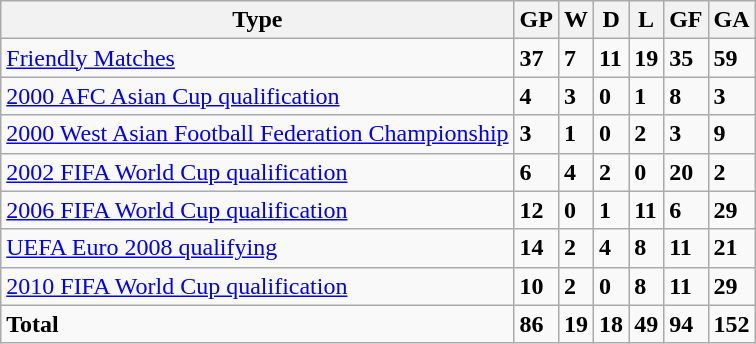<table class="wikitable">
<tr>
<th>Type</th>
<th>GP</th>
<th>W</th>
<th>D</th>
<th>L</th>
<th>GF</th>
<th>GA</th>
</tr>
<tr>
<td align=left><a href='#'>Friendly Matches</a></td>
<td><strong>37</strong></td>
<td><strong>7</strong></td>
<td><strong>11</strong></td>
<td><strong>19</strong></td>
<td><strong>35</strong></td>
<td><strong>59</strong></td>
</tr>
<tr>
<td align=left><a href='#'>2000 AFC Asian Cup qualification</a></td>
<td><strong>4</strong></td>
<td><strong>3</strong></td>
<td><strong>0</strong></td>
<td><strong>1</strong></td>
<td><strong>8</strong></td>
<td><strong>3</strong></td>
</tr>
<tr>
<td align=left><a href='#'>2000 West Asian Football Federation Championship</a></td>
<td><strong>3</strong></td>
<td><strong>1</strong></td>
<td><strong>0</strong></td>
<td><strong>2</strong></td>
<td><strong>3</strong></td>
<td><strong>9</strong></td>
</tr>
<tr>
<td align=left><a href='#'>2002 FIFA World Cup qualification</a></td>
<td><strong>6</strong></td>
<td><strong>4</strong></td>
<td><strong>2</strong></td>
<td><strong>0</strong></td>
<td><strong>20</strong></td>
<td><strong>2</strong></td>
</tr>
<tr>
<td align=left><a href='#'>2006 FIFA World Cup qualification</a></td>
<td><strong>12</strong></td>
<td><strong>0</strong></td>
<td><strong>1</strong></td>
<td><strong>11</strong></td>
<td><strong>6</strong></td>
<td><strong>29</strong></td>
</tr>
<tr>
<td align=left><a href='#'>UEFA Euro 2008 qualifying</a></td>
<td><strong>14</strong></td>
<td><strong>2</strong></td>
<td><strong>4</strong></td>
<td><strong>8</strong></td>
<td><strong>11</strong></td>
<td><strong>21</strong></td>
</tr>
<tr>
<td align=left><a href='#'>2010 FIFA World Cup qualification</a></td>
<td><strong>10</strong></td>
<td><strong>2</strong></td>
<td><strong>0</strong></td>
<td><strong>8</strong></td>
<td><strong>11</strong></td>
<td><strong>29</strong></td>
</tr>
<tr>
<td><strong>Total</strong></td>
<td><strong>86</strong></td>
<td><strong>19</strong></td>
<td><strong>18</strong></td>
<td><strong>49</strong></td>
<td><strong>94</strong></td>
<td><strong>152</strong></td>
</tr>
</table>
